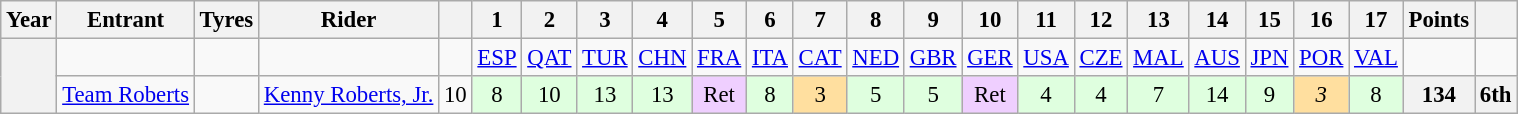<table class="wikitable" style="text-align:center; font-size:95%">
<tr>
<th>Year</th>
<th>Entrant</th>
<th>Tyres</th>
<th>Rider</th>
<th></th>
<th>1</th>
<th>2</th>
<th>3</th>
<th>4</th>
<th>5</th>
<th>6</th>
<th>7</th>
<th>8</th>
<th>9</th>
<th>10</th>
<th>11</th>
<th>12</th>
<th>13</th>
<th>14</th>
<th>15</th>
<th>16</th>
<th>17</th>
<th>Points</th>
<th></th>
</tr>
<tr>
<th rowspan="3"></th>
<td></td>
<td></td>
<td></td>
<td></td>
<td><a href='#'>ESP</a></td>
<td><a href='#'>QAT</a></td>
<td><a href='#'>TUR</a></td>
<td><a href='#'>CHN</a></td>
<td><a href='#'>FRA</a></td>
<td><a href='#'>ITA</a></td>
<td><a href='#'>CAT</a></td>
<td><a href='#'>NED</a></td>
<td><a href='#'>GBR</a></td>
<td><a href='#'>GER</a></td>
<td><a href='#'>USA</a></td>
<td><a href='#'>CZE</a></td>
<td><a href='#'>MAL</a></td>
<td><a href='#'>AUS</a></td>
<td><a href='#'>JPN</a></td>
<td><a href='#'>POR</a></td>
<td><a href='#'>VAL</a></td>
<td></td>
<td></td>
</tr>
<tr>
<td><a href='#'>Team Roberts</a></td>
<td></td>
<td><a href='#'>Kenny Roberts, Jr.</a></td>
<td>10</td>
<td style="background:#dfffdf;">8</td>
<td style="background:#dfffdf;">10</td>
<td style="background:#dfffdf;">13</td>
<td style="background:#dfffdf;">13</td>
<td style="background:#efcfff;">Ret</td>
<td style="background:#dfffdf;">8</td>
<td style="background:#ffdf9f;">3</td>
<td style="background:#dfffdf;">5</td>
<td style="background:#dfffdf;">5</td>
<td style="background:#efcfff;">Ret</td>
<td style="background:#dfffdf;">4</td>
<td style="background:#dfffdf;">4</td>
<td style="background:#dfffdf;">7</td>
<td style="background:#dfffdf;">14</td>
<td style="background:#dfffdf;">9</td>
<td style="background:#ffdf9f;"><em>3</em></td>
<td style="background:#dfffdf;">8</td>
<th>134</th>
<th>6th</th>
</tr>
</table>
